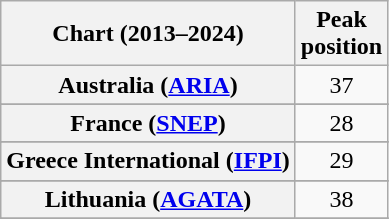<table class="wikitable sortable plainrowheaders" style="text-align:center">
<tr>
<th scope="col">Chart (2013–2024)</th>
<th scope="col">Peak<br>position</th>
</tr>
<tr>
<th scope="row">Australia (<a href='#'>ARIA</a>)</th>
<td>37</td>
</tr>
<tr>
</tr>
<tr>
</tr>
<tr>
</tr>
<tr>
<th scope="row">France (<a href='#'>SNEP</a>)</th>
<td>28</td>
</tr>
<tr>
</tr>
<tr>
</tr>
<tr>
<th scope="row">Greece International (<a href='#'>IFPI</a>)</th>
<td>29</td>
</tr>
<tr>
</tr>
<tr>
</tr>
<tr>
<th scope="row">Lithuania (<a href='#'>AGATA</a>)</th>
<td>38</td>
</tr>
<tr>
</tr>
<tr>
</tr>
<tr>
</tr>
<tr>
</tr>
<tr>
</tr>
<tr>
</tr>
<tr>
</tr>
</table>
